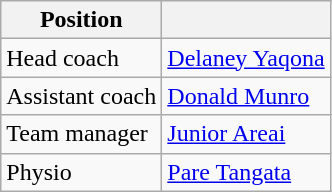<table class=wikitable>
<tr>
<th>Position</th>
<th></th>
</tr>
<tr>
<td>Head coach</td>
<td> <a href='#'>Delaney Yaqona</a></td>
</tr>
<tr>
<td>Assistant coach</td>
<td> <a href='#'>Donald Munro</a></td>
</tr>
<tr>
<td>Team manager</td>
<td> <a href='#'>Junior Areai</a></td>
</tr>
<tr>
<td>Physio</td>
<td> <a href='#'>Pare Tangata</a></td>
</tr>
</table>
